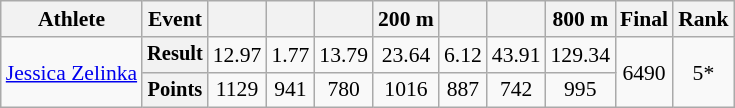<table class="wikitable" style="font-size:90%">
<tr>
<th>Athlete</th>
<th>Event</th>
<th></th>
<th></th>
<th></th>
<th>200 m</th>
<th></th>
<th></th>
<th>800 m</th>
<th>Final</th>
<th>Rank</th>
</tr>
<tr align=center>
<td rowspan=2 align=left><a href='#'>Jessica Zelinka</a></td>
<th style="font-size:95%">Result</th>
<td>12.97</td>
<td>1.77</td>
<td>13.79</td>
<td>23.64</td>
<td>6.12</td>
<td>43.91</td>
<td>129.34</td>
<td rowspan=2>6490</td>
<td rowspan=2>5*</td>
</tr>
<tr align=center>
<th style="font-size:95%">Points</th>
<td>1129</td>
<td>941</td>
<td>780</td>
<td>1016</td>
<td>887</td>
<td>742</td>
<td>995</td>
</tr>
</table>
